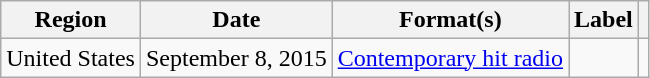<table class="wikitable plainrowheaders">
<tr>
<th scope="col">Region</th>
<th scope="col">Date</th>
<th scope="col">Format(s)</th>
<th scope="col">Label</th>
<th scope="col"></th>
</tr>
<tr>
<td>United States</td>
<td>September 8, 2015</td>
<td><a href='#'>Contemporary hit radio</a></td>
<td></td>
<td style="text-align:center;"></td>
</tr>
</table>
